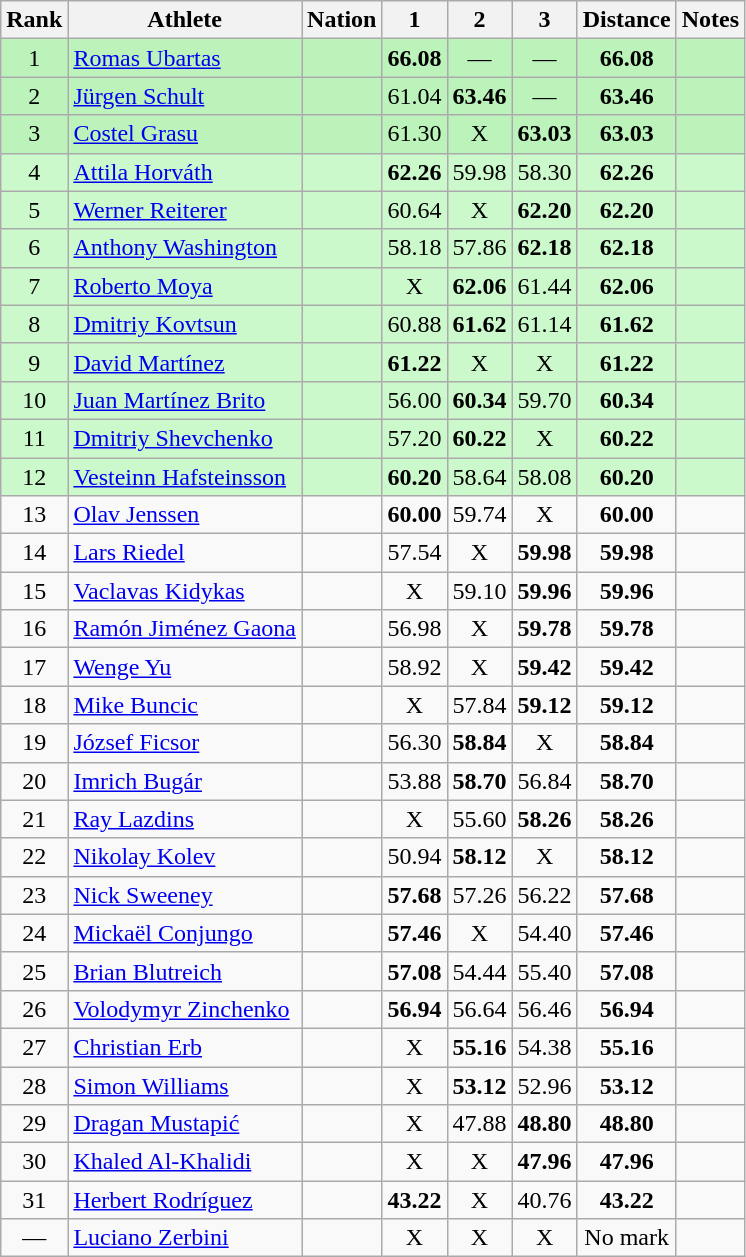<table class="wikitable sortable" style="text-align:center">
<tr>
<th>Rank</th>
<th>Athlete</th>
<th>Nation</th>
<th>1</th>
<th>2</th>
<th>3</th>
<th>Distance</th>
<th>Notes</th>
</tr>
<tr style="background:#bbf3bb;">
<td>1</td>
<td align=left><a href='#'>Romas Ubartas</a></td>
<td align=left></td>
<td><strong>66.08</strong></td>
<td data-sort-value=1.00>—</td>
<td data-sort-value=1.00>—</td>
<td><strong>66.08</strong></td>
<td></td>
</tr>
<tr style="background:#bbf3bb;">
<td>2</td>
<td align=left><a href='#'>Jürgen Schult</a></td>
<td align=left></td>
<td>61.04</td>
<td><strong>63.46</strong></td>
<td data-sort-value=1.00>—</td>
<td><strong>63.46</strong></td>
<td></td>
</tr>
<tr style="background:#bbf3bb;">
<td>3</td>
<td align=left><a href='#'>Costel Grasu</a></td>
<td align=left></td>
<td>61.30</td>
<td data-sort-value=1.00>X</td>
<td><strong>63.03</strong></td>
<td><strong>63.03</strong></td>
<td></td>
</tr>
<tr style="background:#ccf9cc;">
<td>4</td>
<td align=left><a href='#'>Attila Horváth</a></td>
<td align=left></td>
<td><strong>62.26</strong></td>
<td>59.98</td>
<td>58.30</td>
<td><strong>62.26</strong></td>
<td></td>
</tr>
<tr style="background:#ccf9cc;">
<td>5</td>
<td align=left><a href='#'>Werner Reiterer</a></td>
<td align=left></td>
<td>60.64</td>
<td data-sort-value=1.00>X</td>
<td><strong>62.20</strong></td>
<td><strong>62.20</strong></td>
<td></td>
</tr>
<tr style="background:#ccf9cc;">
<td>6</td>
<td align=left><a href='#'>Anthony Washington</a></td>
<td align=left></td>
<td>58.18</td>
<td>57.86</td>
<td><strong>62.18</strong></td>
<td><strong>62.18</strong></td>
<td></td>
</tr>
<tr style="background:#ccf9cc;">
<td>7</td>
<td align=left><a href='#'>Roberto Moya</a></td>
<td align=left></td>
<td data-sort-value=1.00>X</td>
<td><strong>62.06</strong></td>
<td>61.44</td>
<td><strong>62.06</strong></td>
<td></td>
</tr>
<tr style="background:#ccf9cc;">
<td>8</td>
<td align=left><a href='#'>Dmitriy Kovtsun</a></td>
<td align=left></td>
<td>60.88</td>
<td><strong>61.62</strong></td>
<td>61.14</td>
<td><strong>61.62</strong></td>
<td></td>
</tr>
<tr style="background:#ccf9cc;">
<td>9</td>
<td align=left><a href='#'>David Martínez</a></td>
<td align=left></td>
<td><strong>61.22</strong></td>
<td data-sort-value=1.00>X</td>
<td data-sort-value=1.00>X</td>
<td><strong>61.22</strong></td>
<td></td>
</tr>
<tr style="background:#ccf9cc;">
<td>10</td>
<td align=left><a href='#'>Juan Martínez Brito</a></td>
<td align=left></td>
<td>56.00</td>
<td><strong>60.34</strong></td>
<td>59.70</td>
<td><strong>60.34</strong></td>
<td></td>
</tr>
<tr style="background:#ccf9cc;">
<td>11</td>
<td align=left><a href='#'>Dmitriy Shevchenko</a></td>
<td align=left></td>
<td>57.20</td>
<td><strong>60.22</strong></td>
<td data-sort-value=1.00>X</td>
<td><strong>60.22</strong></td>
<td></td>
</tr>
<tr style="background:#ccf9cc;">
<td>12</td>
<td align=left><a href='#'>Vesteinn Hafsteinsson</a></td>
<td align=left></td>
<td><strong>60.20</strong></td>
<td>58.64</td>
<td>58.08</td>
<td><strong>60.20</strong></td>
<td></td>
</tr>
<tr>
<td>13</td>
<td align=left><a href='#'>Olav Jenssen</a></td>
<td align=left></td>
<td><strong>60.00</strong></td>
<td>59.74</td>
<td data-sort-value=1.00>X</td>
<td><strong>60.00</strong></td>
<td></td>
</tr>
<tr>
<td>14</td>
<td align=left><a href='#'>Lars Riedel</a></td>
<td align=left></td>
<td>57.54</td>
<td data-sort-value=1.00>X</td>
<td><strong>59.98</strong></td>
<td><strong>59.98</strong></td>
<td></td>
</tr>
<tr>
<td>15</td>
<td align=left><a href='#'>Vaclavas Kidykas</a></td>
<td align=left></td>
<td data-sort-value=1.00>X</td>
<td>59.10</td>
<td><strong>59.96</strong></td>
<td><strong>59.96</strong></td>
<td></td>
</tr>
<tr>
<td>16</td>
<td align=left><a href='#'>Ramón Jiménez Gaona</a></td>
<td align=left></td>
<td>56.98</td>
<td data-sort-value=1.00>X</td>
<td><strong>59.78</strong></td>
<td><strong>59.78</strong></td>
<td></td>
</tr>
<tr>
<td>17</td>
<td align=left><a href='#'>Wenge Yu</a></td>
<td align=left></td>
<td>58.92</td>
<td data-sort-value=1.00>X</td>
<td><strong>59.42</strong></td>
<td><strong>59.42</strong></td>
<td></td>
</tr>
<tr>
<td>18</td>
<td align=left><a href='#'>Mike Buncic</a></td>
<td align=left></td>
<td data-sort-value=1.00>X</td>
<td>57.84</td>
<td><strong>59.12</strong></td>
<td><strong>59.12</strong></td>
<td></td>
</tr>
<tr>
<td>19</td>
<td align=left><a href='#'>József Ficsor</a></td>
<td align=left></td>
<td>56.30</td>
<td><strong>58.84</strong></td>
<td data-sort-value=1.00>X</td>
<td><strong>58.84</strong></td>
<td></td>
</tr>
<tr>
<td>20</td>
<td align=left><a href='#'>Imrich Bugár</a></td>
<td align=left></td>
<td>53.88</td>
<td><strong>58.70</strong></td>
<td>56.84</td>
<td><strong>58.70</strong></td>
<td></td>
</tr>
<tr>
<td>21</td>
<td align=left><a href='#'>Ray Lazdins</a></td>
<td align=left></td>
<td data-sort-value=1.00>X</td>
<td>55.60</td>
<td><strong>58.26</strong></td>
<td><strong>58.26</strong></td>
<td></td>
</tr>
<tr>
<td>22</td>
<td align=left><a href='#'>Nikolay Kolev</a></td>
<td align=left></td>
<td>50.94</td>
<td><strong>58.12</strong></td>
<td data-sort-value=1.00>X</td>
<td><strong>58.12</strong></td>
<td></td>
</tr>
<tr>
<td>23</td>
<td align=left><a href='#'>Nick Sweeney</a></td>
<td align=left></td>
<td><strong>57.68</strong></td>
<td>57.26</td>
<td>56.22</td>
<td><strong>57.68</strong></td>
<td></td>
</tr>
<tr>
<td>24</td>
<td align=left><a href='#'>Mickaël Conjungo</a></td>
<td align=left></td>
<td><strong>57.46</strong></td>
<td data-sort-value=1.00>X</td>
<td>54.40</td>
<td><strong>57.46</strong></td>
<td></td>
</tr>
<tr>
<td>25</td>
<td align=left><a href='#'>Brian Blutreich</a></td>
<td align=left></td>
<td><strong>57.08</strong></td>
<td>54.44</td>
<td>55.40</td>
<td><strong>57.08</strong></td>
<td></td>
</tr>
<tr>
<td>26</td>
<td align=left><a href='#'>Volodymyr Zinchenko</a></td>
<td align=left></td>
<td><strong>56.94</strong></td>
<td>56.64</td>
<td>56.46</td>
<td><strong>56.94</strong></td>
<td></td>
</tr>
<tr>
<td>27</td>
<td align=left><a href='#'>Christian Erb</a></td>
<td align=left></td>
<td data-sort-value=1.00>X</td>
<td><strong>55.16</strong></td>
<td>54.38</td>
<td><strong>55.16</strong></td>
<td></td>
</tr>
<tr>
<td>28</td>
<td align=left><a href='#'>Simon Williams</a></td>
<td align=left></td>
<td data-sort-value=1.00>X</td>
<td><strong>53.12</strong></td>
<td>52.96</td>
<td><strong>53.12</strong></td>
<td></td>
</tr>
<tr>
<td>29</td>
<td align=left><a href='#'>Dragan Mustapić</a></td>
<td align=left></td>
<td data-sort-value=1.00>X</td>
<td>47.88</td>
<td><strong>48.80</strong></td>
<td><strong>48.80</strong></td>
<td></td>
</tr>
<tr>
<td>30</td>
<td align=left><a href='#'>Khaled Al-Khalidi</a></td>
<td align=left></td>
<td data-sort-value=1.00>X</td>
<td data-sort-value=1.00>X</td>
<td><strong>47.96</strong></td>
<td><strong>47.96</strong></td>
<td></td>
</tr>
<tr>
<td>31</td>
<td align=left><a href='#'>Herbert Rodríguez</a></td>
<td align=left></td>
<td><strong>43.22</strong></td>
<td data-sort-value=1.00>X</td>
<td>40.76</td>
<td><strong>43.22</strong></td>
<td></td>
</tr>
<tr>
<td data-sort-value=32>—</td>
<td align=left><a href='#'>Luciano Zerbini</a></td>
<td align=left></td>
<td data-sort-value=1.00>X</td>
<td data-sort-value=1.00>X</td>
<td data-sort-value=1.00>X</td>
<td data-sort-value=1.00>No mark</td>
<td></td>
</tr>
</table>
